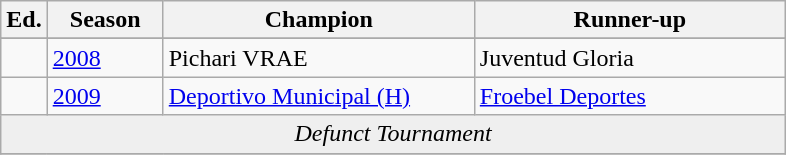<table class="wikitable">
<tr>
<th width=px>Ed.</th>
<th width="70">Season</th>
<th width="200">Champion</th>
<th width="200">Runner-up</th>
</tr>
<tr>
</tr>
<tr>
<td></td>
<td><a href='#'>2008</a></td>
<td>Pichari VRAE</td>
<td>Juventud Gloria</td>
</tr>
<tr>
<td></td>
<td><a href='#'>2009</a></td>
<td><a href='#'>Deportivo Municipal (H)</a></td>
<td><a href='#'>Froebel Deportes</a></td>
</tr>
<tr bgcolor=#efefef>
<td colspan="4" style="text-align:center;"><em>Defunct Tournament</em></td>
</tr>
<tr>
</tr>
</table>
